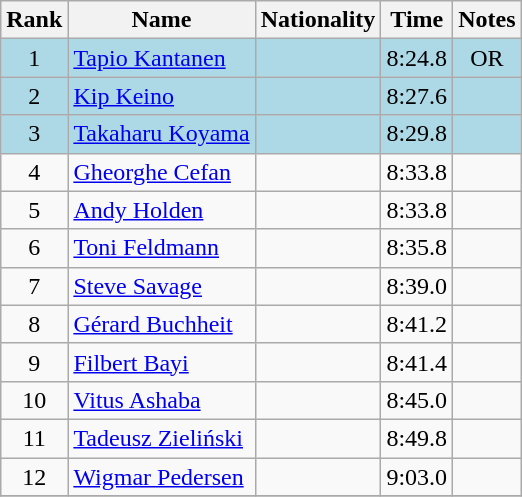<table class="wikitable sortable" style="text-align:center">
<tr>
<th>Rank</th>
<th>Name</th>
<th>Nationality</th>
<th>Time</th>
<th>Notes</th>
</tr>
<tr bgcolor=lightblue>
<td>1</td>
<td align=left><a href='#'>Tapio Kantanen</a></td>
<td align=left></td>
<td>8:24.8</td>
<td>OR</td>
</tr>
<tr bgcolor=lightblue>
<td>2</td>
<td align=left><a href='#'>Kip Keino</a></td>
<td align=left></td>
<td>8:27.6</td>
<td></td>
</tr>
<tr bgcolor=lightblue>
<td>3</td>
<td align=left><a href='#'>Takaharu Koyama</a></td>
<td align=left></td>
<td>8:29.8</td>
<td></td>
</tr>
<tr>
<td>4</td>
<td align=left><a href='#'>Gheorghe Cefan</a></td>
<td align=left></td>
<td>8:33.8</td>
<td></td>
</tr>
<tr>
<td>5</td>
<td align=left><a href='#'>Andy Holden</a></td>
<td align=left></td>
<td>8:33.8</td>
<td></td>
</tr>
<tr>
<td>6</td>
<td align=left><a href='#'>Toni Feldmann</a></td>
<td align=left></td>
<td>8:35.8</td>
<td></td>
</tr>
<tr>
<td>7</td>
<td align=left><a href='#'>Steve Savage</a></td>
<td align=left></td>
<td>8:39.0</td>
<td></td>
</tr>
<tr>
<td>8</td>
<td align=left><a href='#'>Gérard Buchheit</a></td>
<td align=left></td>
<td>8:41.2</td>
<td></td>
</tr>
<tr>
<td>9</td>
<td align=left><a href='#'>Filbert Bayi</a></td>
<td align=left></td>
<td>8:41.4</td>
<td></td>
</tr>
<tr>
<td>10</td>
<td align=left><a href='#'>Vitus Ashaba</a></td>
<td align=left></td>
<td>8:45.0</td>
<td></td>
</tr>
<tr>
<td>11</td>
<td align=left><a href='#'>Tadeusz Zieliński</a></td>
<td align=left></td>
<td>8:49.8</td>
<td></td>
</tr>
<tr>
<td>12</td>
<td align=left><a href='#'>Wigmar Pedersen</a></td>
<td align=left></td>
<td>9:03.0</td>
<td></td>
</tr>
<tr>
</tr>
</table>
